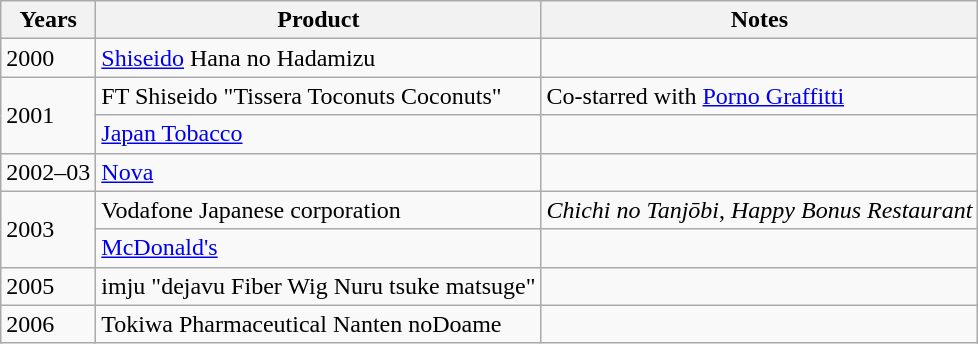<table class="wikitable">
<tr>
<th>Years</th>
<th>Product</th>
<th>Notes</th>
</tr>
<tr>
<td>2000</td>
<td><a href='#'>Shiseido</a> Hana no Hadamizu</td>
<td></td>
</tr>
<tr>
<td rowspan="2">2001</td>
<td>FT Shiseido "Tissera Toconuts Coconuts"</td>
<td>Co-starred with <a href='#'>Porno Graffitti</a></td>
</tr>
<tr>
<td><a href='#'>Japan Tobacco</a></td>
<td></td>
</tr>
<tr>
<td>2002–03</td>
<td><a href='#'>Nova</a></td>
<td></td>
</tr>
<tr>
<td rowspan="2">2003</td>
<td>Vodafone Japanese corporation</td>
<td><em>Chichi no Tanjōbi</em>, <em>Happy Bonus Restaurant</em></td>
</tr>
<tr>
<td><a href='#'>McDonald's</a></td>
<td></td>
</tr>
<tr>
<td>2005</td>
<td>imju "dejavu Fiber Wig Nuru tsuke matsuge"</td>
<td></td>
</tr>
<tr>
<td>2006</td>
<td>Tokiwa Pharmaceutical Nanten noDoame</td>
<td></td>
</tr>
</table>
